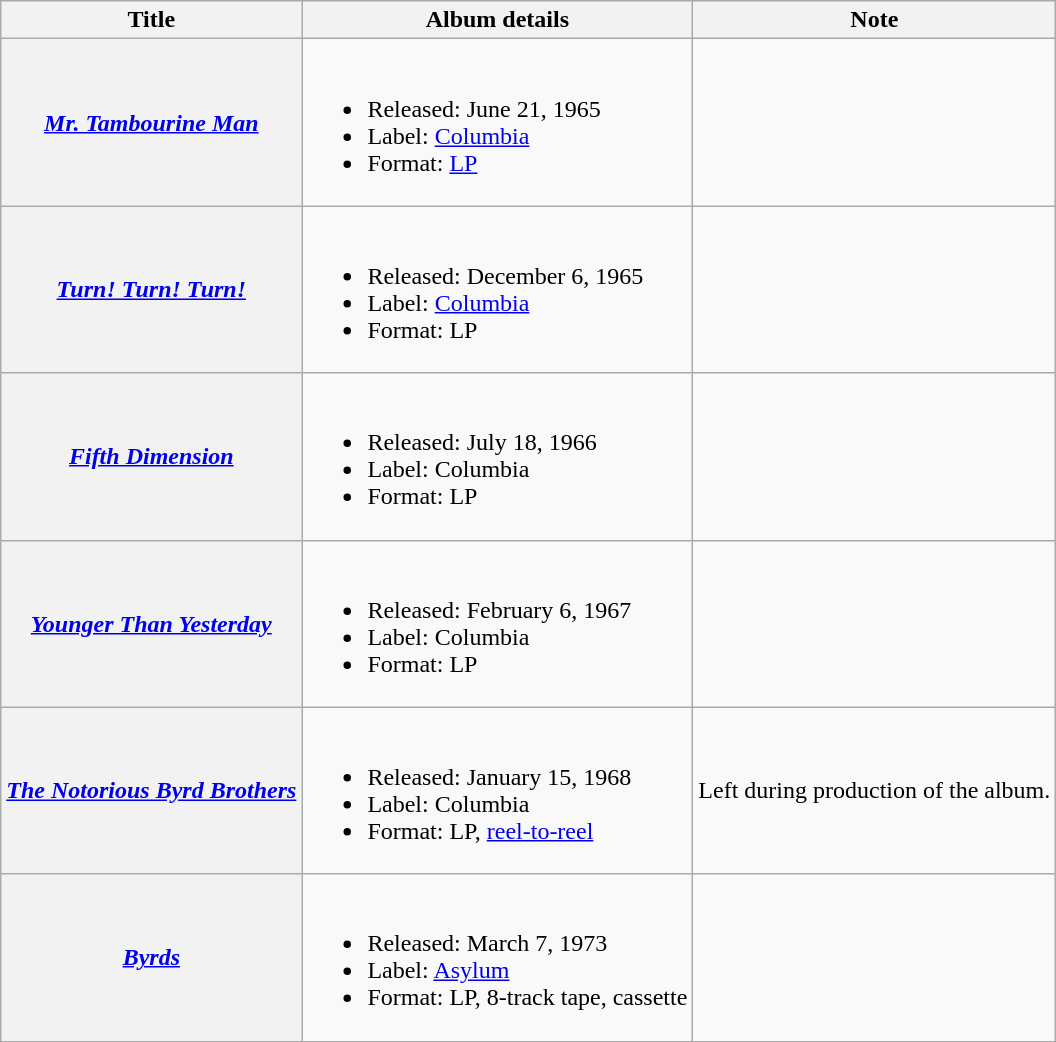<table class="wikitable">
<tr>
<th>Title</th>
<th>Album details</th>
<th>Note</th>
</tr>
<tr>
<th><em><a href='#'>Mr. Tambourine Man</a></em></th>
<td><br><ul><li>Released: June 21, 1965</li><li>Label: <a href='#'>Columbia</a></li><li>Format: <a href='#'>LP</a></li></ul></td>
<td></td>
</tr>
<tr>
<th><em><a href='#'>Turn! Turn! Turn!</a></em></th>
<td><br><ul><li>Released: December 6, 1965</li><li>Label: <a href='#'>Columbia</a></li><li>Format: LP</li></ul></td>
<td></td>
</tr>
<tr>
<th><em><a href='#'>Fifth Dimension</a></em></th>
<td><br><ul><li>Released: July 18, 1966</li><li>Label: Columbia</li><li>Format: LP</li></ul></td>
<td></td>
</tr>
<tr>
<th><em><a href='#'>Younger Than Yesterday</a></em></th>
<td><br><ul><li>Released: February 6, 1967</li><li>Label: Columbia</li><li>Format: LP</li></ul></td>
<td></td>
</tr>
<tr>
<th><em><a href='#'>The Notorious Byrd Brothers</a></em></th>
<td><br><ul><li>Released: January 15, 1968</li><li>Label: Columbia</li><li>Format: LP, <a href='#'>reel-to-reel</a></li></ul></td>
<td>Left during production of the album.</td>
</tr>
<tr>
<th><em><a href='#'>Byrds</a></em></th>
<td><br><ul><li>Released: March 7, 1973</li><li>Label: <a href='#'>Asylum</a></li><li>Format: LP, 8-track tape, cassette</li></ul></td>
<td></td>
</tr>
</table>
